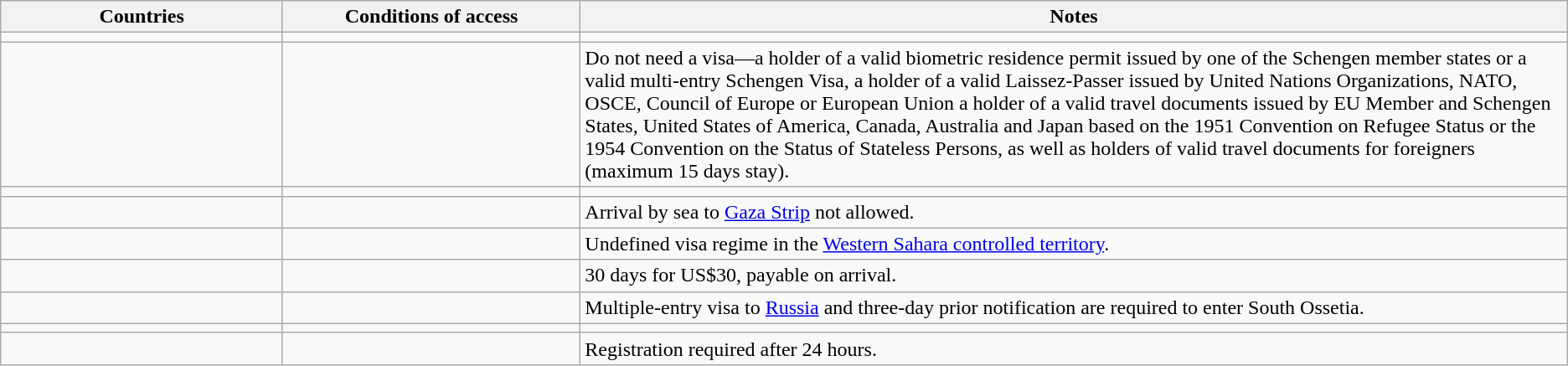<table class="wikitable" style="text-align: left; table-layout: fixed;">
<tr>
<th style="width:18%;">Countries</th>
<th style="width:19%;">Conditions of access</th>
<th>Notes</th>
</tr>
<tr>
<td></td>
<td></td>
<td></td>
</tr>
<tr>
<td></td>
<td></td>
<td>Do not need a visa—a holder of a valid biometric residence permit issued by one of the Schengen member states or a valid multi-entry Schengen Visa, a holder of a valid Laissez-Passer issued by United Nations Organizations, NATO, OSCE, Council of Europe or European Union a holder of a valid travel documents issued by EU Member and Schengen States, United States of America, Canada, Australia and Japan based on the 1951 Convention on Refugee Status or the 1954 Convention on the Status of Stateless Persons, as well as holders of valid travel documents for foreigners (maximum 15 days stay).</td>
</tr>
<tr>
<td></td>
<td></td>
<td></td>
</tr>
<tr>
<td></td>
<td></td>
<td>Arrival by sea to <a href='#'>Gaza Strip</a> not allowed.</td>
</tr>
<tr>
<td></td>
<td></td>
<td>Undefined visa regime in the <a href='#'>Western Sahara controlled territory</a>.</td>
</tr>
<tr>
<td></td>
<td></td>
<td>30 days for US$30, payable on arrival.</td>
</tr>
<tr>
<td></td>
<td></td>
<td>Multiple-entry visa to <a href='#'>Russia</a> and three-day prior notification are required to enter South Ossetia.</td>
</tr>
<tr>
<td></td>
<td></td>
<td></td>
</tr>
<tr>
<td></td>
<td></td>
<td>Registration required after 24 hours.</td>
</tr>
</table>
